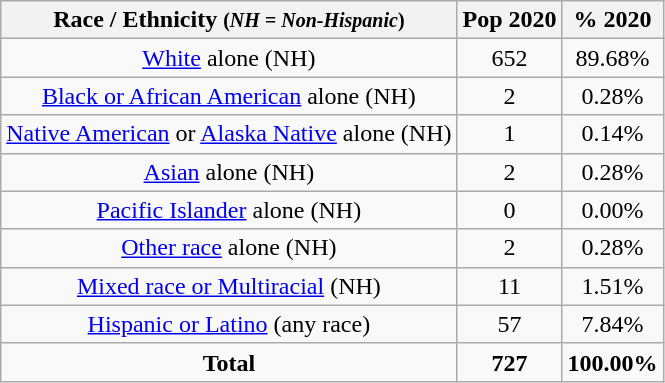<table class="wikitable" style="text-align:center;">
<tr>
<th>Race / Ethnicity <small>(<em>NH = Non-Hispanic</em>)</small></th>
<th>Pop 2020</th>
<th>% 2020</th>
</tr>
<tr>
<td><a href='#'>White</a> alone (NH)</td>
<td>652</td>
<td>89.68%</td>
</tr>
<tr>
<td><a href='#'>Black or African American</a> alone (NH)</td>
<td>2</td>
<td>0.28%</td>
</tr>
<tr>
<td><a href='#'>Native American</a> or <a href='#'>Alaska Native</a> alone (NH)</td>
<td>1</td>
<td>0.14%</td>
</tr>
<tr>
<td><a href='#'>Asian</a> alone (NH)</td>
<td>2</td>
<td>0.28%</td>
</tr>
<tr>
<td><a href='#'>Pacific Islander</a> alone (NH)</td>
<td>0</td>
<td>0.00%</td>
</tr>
<tr>
<td><a href='#'>Other race</a> alone (NH)</td>
<td>2</td>
<td>0.28%</td>
</tr>
<tr>
<td><a href='#'>Mixed race or Multiracial</a> (NH)</td>
<td>11</td>
<td>1.51%</td>
</tr>
<tr>
<td><a href='#'>Hispanic or Latino</a> (any race)</td>
<td>57</td>
<td>7.84%</td>
</tr>
<tr>
<td><strong>Total</strong></td>
<td><strong>727</strong></td>
<td><strong>100.00%</strong></td>
</tr>
</table>
